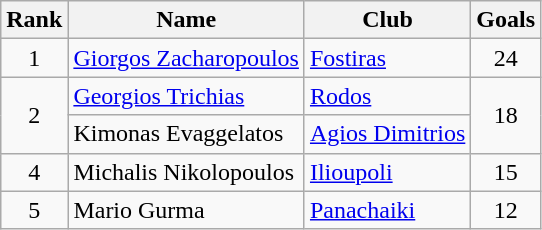<table class="wikitable" style="text-align:center">
<tr>
<th>Rank</th>
<th>Name</th>
<th>Club</th>
<th>Goals</th>
</tr>
<tr>
<td rowspan="1">1</td>
<td align="left"> <a href='#'>Giorgos Zacharopoulos</a></td>
<td align="left"><a href='#'>Fostiras</a></td>
<td>24</td>
</tr>
<tr>
<td rowspan="2">2</td>
<td align="left"> <a href='#'>Georgios Trichias</a></td>
<td align="left"><a href='#'>Rodos</a></td>
<td rowspan="2">18</td>
</tr>
<tr>
<td align="left"> Κimonas Evaggelatos</td>
<td align="left"><a href='#'>Agios Dimitrios</a></td>
</tr>
<tr>
<td rowspan="1">4</td>
<td align="left"> Michalis Nikolopoulos</td>
<td align="left"><a href='#'>Ilioupoli</a></td>
<td>15</td>
</tr>
<tr>
<td rowspan="1">5</td>
<td align="left"> Mario Gurma</td>
<td align="left"><a href='#'>Panachaiki</a></td>
<td>12</td>
</tr>
</table>
